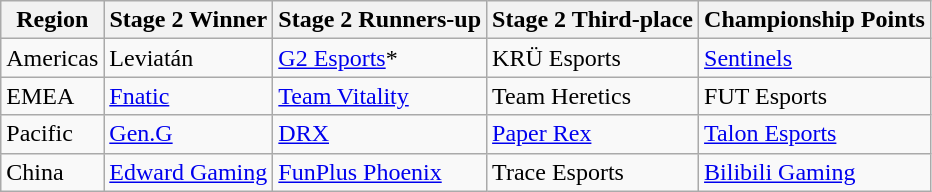<table class="wikitable">
<tr>
<th>Region</th>
<th>Stage 2 Winner</th>
<th>Stage 2 Runners-up</th>
<th>Stage 2 Third-place</th>
<th>Championship Points</th>
</tr>
<tr>
<td>Americas</td>
<td>Leviatán</td>
<td><a href='#'>G2 Esports</a>*</td>
<td>KRÜ Esports</td>
<td><a href='#'>Sentinels</a></td>
</tr>
<tr>
<td>EMEA</td>
<td><a href='#'>Fnatic</a></td>
<td><a href='#'>Team Vitality</a></td>
<td>Team Heretics</td>
<td>FUT Esports</td>
</tr>
<tr>
<td>Pacific</td>
<td><a href='#'>Gen.G</a></td>
<td><a href='#'>DRX</a></td>
<td><a href='#'>Paper Rex</a></td>
<td><a href='#'>Talon Esports</a></td>
</tr>
<tr>
<td>China</td>
<td><a href='#'>Edward Gaming</a></td>
<td><a href='#'>FunPlus Phoenix</a></td>
<td>Trace Esports</td>
<td><a href='#'>Bilibili Gaming</a></td>
</tr>
</table>
